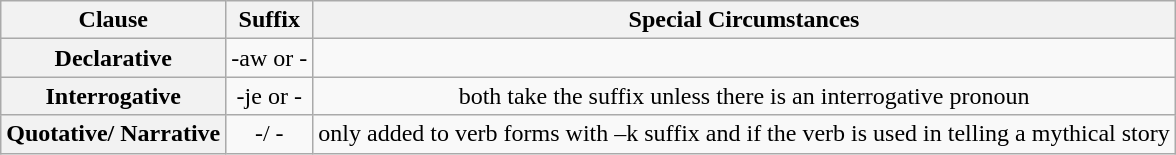<table class="wikitable" style="text-align:center">
<tr>
<th>Clause</th>
<th>Suffix</th>
<th>Special Circumstances</th>
</tr>
<tr ‐>
<th>Declarative</th>
<td>-aw or -</td>
<td></td>
</tr>
<tr ‐>
<th>Interrogative</th>
<td>-je or -</td>
<td>both take the  suffix unless there is an interrogative pronoun</td>
</tr>
<tr ‐>
<th>Quotative/ Narrative</th>
<td>-/ -</td>
<td>only added to verb forms with –k suffix and if the verb is used in telling a mythical story</td>
</tr>
</table>
